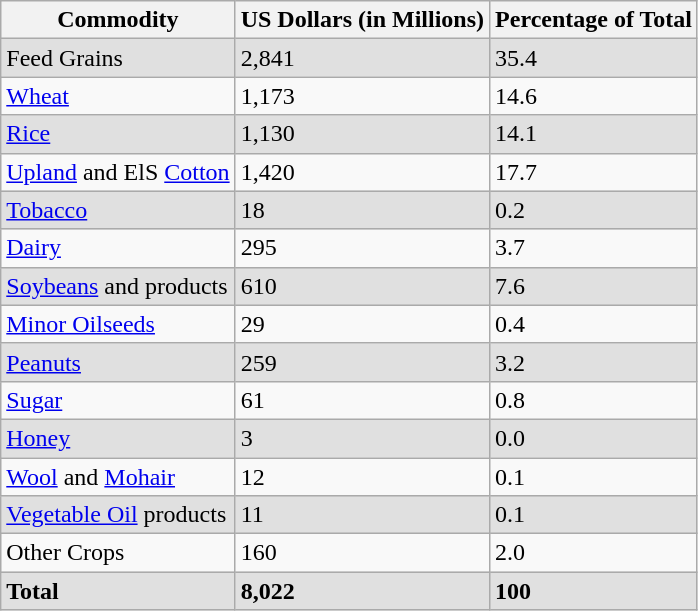<table class="wikitable">
<tr>
<th>Commodity</th>
<th>US Dollars (in Millions)</th>
<th>Percentage of Total</th>
</tr>
<tr bgcolor="#e0e0e0">
<td>Feed Grains</td>
<td>2,841</td>
<td>35.4</td>
</tr>
<tr>
<td><a href='#'>Wheat</a></td>
<td>1,173</td>
<td>14.6</td>
</tr>
<tr bgcolor="#e0e0e0">
<td><a href='#'>Rice</a></td>
<td>1,130</td>
<td>14.1</td>
</tr>
<tr>
<td><a href='#'>Upland</a> and ElS <a href='#'>Cotton</a></td>
<td>1,420</td>
<td>17.7</td>
</tr>
<tr bgcolor="#e0e0e0">
<td><a href='#'>Tobacco</a></td>
<td>18</td>
<td>0.2</td>
</tr>
<tr>
<td><a href='#'>Dairy</a></td>
<td>295</td>
<td>3.7</td>
</tr>
<tr bgcolor="#e0e0e0">
<td><a href='#'>Soybeans</a> and products</td>
<td>610</td>
<td>7.6</td>
</tr>
<tr>
<td><a href='#'>Minor Oilseeds</a></td>
<td>29</td>
<td>0.4</td>
</tr>
<tr bgcolor="#e0e0e0">
<td><a href='#'>Peanuts</a></td>
<td>259</td>
<td>3.2</td>
</tr>
<tr>
<td><a href='#'>Sugar</a></td>
<td>61</td>
<td>0.8</td>
</tr>
<tr bgcolor="#e0e0e0">
<td><a href='#'>Honey</a></td>
<td>3</td>
<td>0.0</td>
</tr>
<tr>
<td><a href='#'>Wool</a> and <a href='#'>Mohair</a></td>
<td>12</td>
<td>0.1</td>
</tr>
<tr bgcolor="#e0e0e0">
<td><a href='#'>Vegetable Oil</a> products</td>
<td>11</td>
<td>0.1</td>
</tr>
<tr>
<td>Other Crops</td>
<td>160</td>
<td>2.0</td>
</tr>
<tr bgcolor="#e0e0e0">
<td><strong>Total</strong></td>
<td><strong>8,022</strong></td>
<td><strong>100</strong></td>
</tr>
</table>
